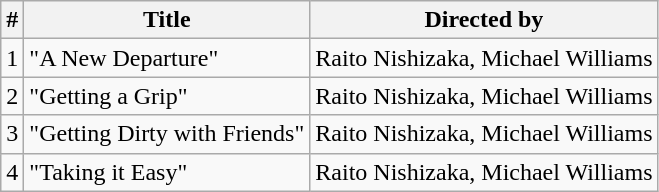<table class="wikitable">
<tr>
<th>#</th>
<th>Title</th>
<th>Directed by</th>
</tr>
<tr>
<td>1</td>
<td>"A New Departure"</td>
<td>Raito Nishizaka, Michael Williams</td>
</tr>
<tr>
<td>2</td>
<td>"Getting a Grip"</td>
<td>Raito Nishizaka, Michael Williams</td>
</tr>
<tr>
<td>3</td>
<td>"Getting Dirty with Friends"</td>
<td>Raito Nishizaka, Michael Williams</td>
</tr>
<tr>
<td>4</td>
<td>"Taking it Easy"</td>
<td>Raito Nishizaka, Michael Williams</td>
</tr>
</table>
